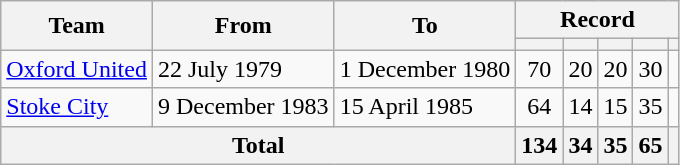<table class=wikitable style="text-align: center">
<tr>
<th rowspan=2>Team</th>
<th rowspan=2>From</th>
<th rowspan=2>To</th>
<th colspan=5>Record</th>
</tr>
<tr>
<th></th>
<th></th>
<th></th>
<th></th>
<th></th>
</tr>
<tr>
<td align=left><a href='#'>Oxford United</a></td>
<td align=left>22 July 1979</td>
<td align=left>1 December 1980</td>
<td>70</td>
<td>20</td>
<td>20</td>
<td>30</td>
<td></td>
</tr>
<tr>
<td align=left><a href='#'>Stoke City</a></td>
<td align=left>9 December 1983</td>
<td align=left>15 April 1985</td>
<td>64</td>
<td>14</td>
<td>15</td>
<td>35</td>
<td></td>
</tr>
<tr>
<th colspan=3>Total</th>
<th>134</th>
<th>34</th>
<th>35</th>
<th>65</th>
<th></th>
</tr>
</table>
